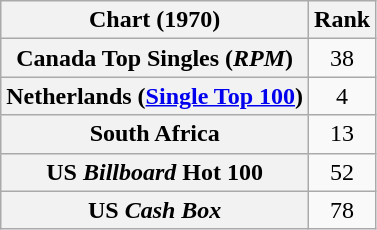<table class="wikitable sortable plainrowheaders">
<tr>
<th>Chart (1970)</th>
<th>Rank</th>
</tr>
<tr>
<th scope="row">Canada Top Singles (<em>RPM</em>)</th>
<td style="text-align:center;">38</td>
</tr>
<tr>
<th scope="row">Netherlands (<a href='#'>Single Top 100</a>)</th>
<td align="center">4</td>
</tr>
<tr>
<th scope="row">South Africa</th>
<td align="center">13</td>
</tr>
<tr>
<th scope="row">US <em>Billboard</em> Hot 100</th>
<td style="text-align:center;">52</td>
</tr>
<tr>
<th scope="row">US <em>Cash Box</em></th>
<td style="text-align:center;">78</td>
</tr>
</table>
